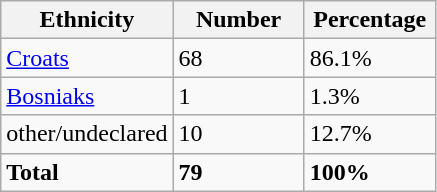<table class="wikitable">
<tr>
<th width="100px">Ethnicity</th>
<th width="80px">Number</th>
<th width="80px">Percentage</th>
</tr>
<tr>
<td><a href='#'>Croats</a></td>
<td>68</td>
<td>86.1%</td>
</tr>
<tr>
<td><a href='#'>Bosniaks</a></td>
<td>1</td>
<td>1.3%</td>
</tr>
<tr>
<td>other/undeclared</td>
<td>10</td>
<td>12.7%</td>
</tr>
<tr>
<td><strong>Total</strong></td>
<td><strong>79</strong></td>
<td><strong>100%</strong></td>
</tr>
</table>
